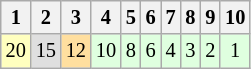<table class="wikitable" style="font-size: 85%;">
<tr>
<th>1</th>
<th>2</th>
<th>3</th>
<th>4</th>
<th>5</th>
<th>6</th>
<th>7</th>
<th>8</th>
<th>9</th>
<th>10</th>
</tr>
<tr align="center">
<td style="background:#FFFFBF;">20</td>
<td style="background:#DFDFDF;">15</td>
<td style="background:#FFDF9F;">12</td>
<td style="background:#DFFFDF;">10</td>
<td style="background:#DFFFDF;">8</td>
<td style="background:#DFFFDF;">6</td>
<td style="background:#DFFFDF;">4</td>
<td style="background:#DFFFDF;">3</td>
<td style="background:#DFFFDF;">2</td>
<td style="background:#DFFFDF;">1</td>
</tr>
</table>
